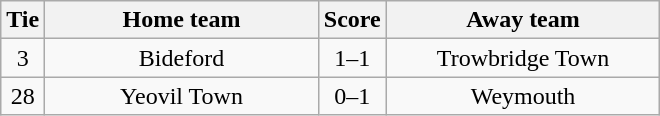<table class="wikitable" style="text-align:center;">
<tr>
<th width=20>Tie</th>
<th width=175>Home team</th>
<th width=20>Score</th>
<th width=175>Away team</th>
</tr>
<tr>
<td>3</td>
<td>Bideford</td>
<td>1–1</td>
<td>Trowbridge Town</td>
</tr>
<tr>
<td>28</td>
<td>Yeovil Town</td>
<td>0–1</td>
<td>Weymouth</td>
</tr>
</table>
